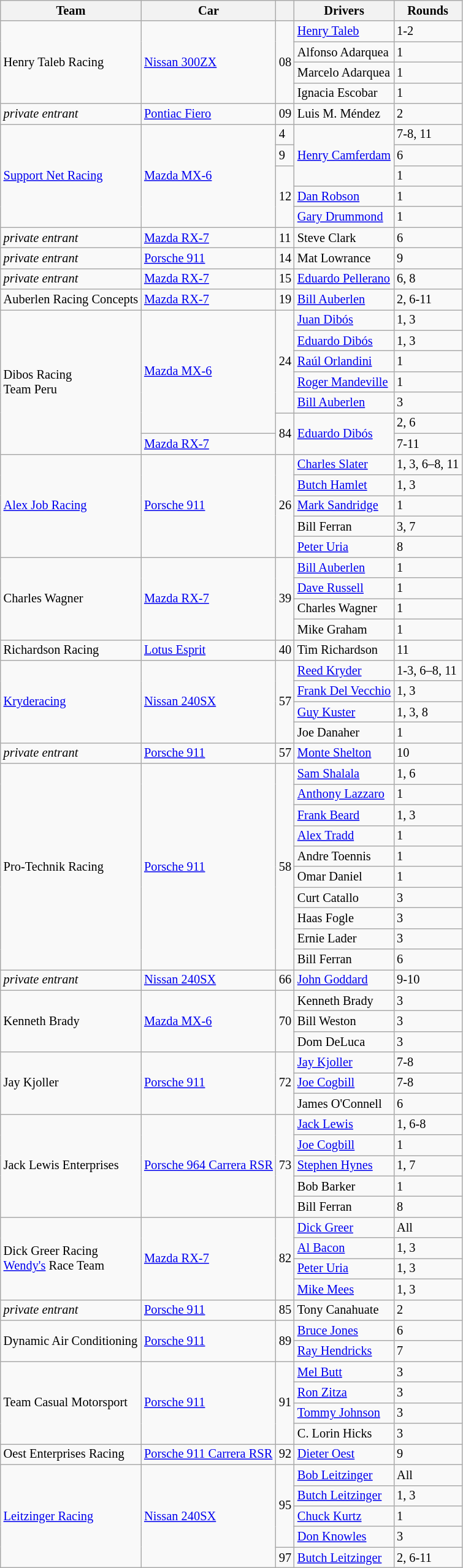<table class="wikitable" style="font-size: 85%">
<tr>
<th>Team</th>
<th>Car</th>
<th></th>
<th>Drivers</th>
<th>Rounds</th>
</tr>
<tr>
<td rowspan="4"> Henry Taleb Racing</td>
<td rowspan="4"><a href='#'>Nissan 300ZX</a></td>
<td rowspan="4">08</td>
<td> <a href='#'>Henry Taleb</a></td>
<td>1-2</td>
</tr>
<tr>
<td> Alfonso Adarquea</td>
<td>1</td>
</tr>
<tr>
<td> Marcelo Adarquea</td>
<td>1</td>
</tr>
<tr>
<td> Ignacia Escobar</td>
<td>1</td>
</tr>
<tr>
<td><em>private entrant</em></td>
<td><a href='#'>Pontiac Fiero</a></td>
<td>09</td>
<td> Luis M. Méndez</td>
<td>2</td>
</tr>
<tr>
<td rowspan="5"> <a href='#'>Support Net Racing</a></td>
<td rowspan="5"><a href='#'>Mazda MX-6</a></td>
<td>4</td>
<td rowspan="3"> <a href='#'>Henry Camferdam</a></td>
<td>7-8, 11</td>
</tr>
<tr>
<td>9</td>
<td>6</td>
</tr>
<tr>
<td rowspan="3">12</td>
<td>1</td>
</tr>
<tr>
<td> <a href='#'>Dan Robson</a></td>
<td>1</td>
</tr>
<tr>
<td> <a href='#'>Gary Drummond</a></td>
<td>1</td>
</tr>
<tr>
<td><em>private entrant</em></td>
<td><a href='#'>Mazda RX-7</a></td>
<td>11</td>
<td> Steve Clark</td>
<td>6</td>
</tr>
<tr>
<td><em>private entrant</em></td>
<td><a href='#'>Porsche 911</a></td>
<td>14</td>
<td> Mat Lowrance</td>
<td>9</td>
</tr>
<tr>
<td><em>private entrant</em></td>
<td><a href='#'>Mazda RX-7</a></td>
<td>15</td>
<td> <a href='#'>Eduardo Pellerano</a></td>
<td>6, 8</td>
</tr>
<tr>
<td> Auberlen Racing Concepts</td>
<td><a href='#'>Mazda RX-7</a></td>
<td>19</td>
<td> <a href='#'>Bill Auberlen</a></td>
<td>2, 6-11</td>
</tr>
<tr>
<td rowspan="7"> Dibos Racing<br> Team Peru</td>
<td rowspan="6"><a href='#'>Mazda MX-6</a></td>
<td rowspan="5">24</td>
<td> <a href='#'>Juan Dibós</a></td>
<td>1, 3</td>
</tr>
<tr>
<td> <a href='#'>Eduardo Dibós</a></td>
<td>1, 3</td>
</tr>
<tr>
<td> <a href='#'>Raúl Orlandini</a></td>
<td>1</td>
</tr>
<tr>
<td> <a href='#'>Roger Mandeville</a></td>
<td>1</td>
</tr>
<tr>
<td> <a href='#'>Bill Auberlen</a></td>
<td>3</td>
</tr>
<tr>
<td rowspan="2">84</td>
<td rowspan="2"> <a href='#'>Eduardo Dibós</a></td>
<td>2, 6</td>
</tr>
<tr>
<td><a href='#'>Mazda RX-7</a></td>
<td>7-11</td>
</tr>
<tr>
<td rowspan="5"> <a href='#'>Alex Job Racing</a></td>
<td rowspan="5"><a href='#'>Porsche 911</a></td>
<td rowspan="5">26</td>
<td> <a href='#'>Charles Slater</a></td>
<td>1, 3, 6–8, 11</td>
</tr>
<tr>
<td> <a href='#'>Butch Hamlet</a></td>
<td>1, 3</td>
</tr>
<tr>
<td> <a href='#'>Mark Sandridge</a></td>
<td>1</td>
</tr>
<tr>
<td> Bill Ferran</td>
<td>3, 7</td>
</tr>
<tr>
<td> <a href='#'>Peter Uria</a></td>
<td>8</td>
</tr>
<tr>
<td rowspan="4"> Charles Wagner</td>
<td rowspan="4"><a href='#'>Mazda RX-7</a></td>
<td rowspan="4">39</td>
<td> <a href='#'>Bill Auberlen</a></td>
<td>1</td>
</tr>
<tr>
<td> <a href='#'>Dave Russell</a></td>
<td>1</td>
</tr>
<tr>
<td> Charles Wagner</td>
<td>1</td>
</tr>
<tr>
<td> Mike Graham</td>
<td>1</td>
</tr>
<tr>
<td> Richardson Racing</td>
<td><a href='#'>Lotus Esprit</a></td>
<td>40</td>
<td> Tim Richardson</td>
<td>11</td>
</tr>
<tr>
<td rowspan="4"> <a href='#'>Kryderacing</a></td>
<td rowspan="4"><a href='#'>Nissan 240SX</a></td>
<td rowspan="4">57</td>
<td> <a href='#'>Reed Kryder</a></td>
<td>1-3, 6–8, 11</td>
</tr>
<tr>
<td> <a href='#'>Frank Del Vecchio</a></td>
<td>1, 3</td>
</tr>
<tr>
<td> <a href='#'>Guy Kuster</a></td>
<td>1, 3, 8</td>
</tr>
<tr>
<td> Joe Danaher</td>
<td>1</td>
</tr>
<tr>
<td><em>private entrant</em></td>
<td><a href='#'>Porsche 911</a></td>
<td>57</td>
<td> <a href='#'>Monte Shelton</a></td>
<td>10</td>
</tr>
<tr>
<td rowspan="10"> Pro-Technik Racing</td>
<td rowspan="10"><a href='#'>Porsche 911</a></td>
<td rowspan="10">58</td>
<td> <a href='#'>Sam Shalala</a></td>
<td>1, 6</td>
</tr>
<tr>
<td> <a href='#'>Anthony Lazzaro</a></td>
<td>1</td>
</tr>
<tr>
<td> <a href='#'>Frank Beard</a></td>
<td>1, 3</td>
</tr>
<tr>
<td> <a href='#'>Alex Tradd</a></td>
<td>1</td>
</tr>
<tr>
<td> Andre Toennis</td>
<td>1</td>
</tr>
<tr>
<td> Omar Daniel</td>
<td>1</td>
</tr>
<tr>
<td> Curt Catallo</td>
<td>3</td>
</tr>
<tr>
<td> Haas Fogle</td>
<td>3</td>
</tr>
<tr>
<td> Ernie Lader</td>
<td>3</td>
</tr>
<tr>
<td> Bill Ferran</td>
<td>6</td>
</tr>
<tr>
<td><em>private entrant</em></td>
<td><a href='#'>Nissan 240SX</a></td>
<td>66</td>
<td> <a href='#'>John Goddard</a></td>
<td>9-10</td>
</tr>
<tr>
<td rowspan="3"> Kenneth Brady</td>
<td rowspan="3"><a href='#'>Mazda MX-6</a></td>
<td rowspan="3">70</td>
<td> Kenneth Brady</td>
<td>3</td>
</tr>
<tr>
<td> Bill Weston</td>
<td>3</td>
</tr>
<tr>
<td> Dom DeLuca</td>
<td>3</td>
</tr>
<tr>
<td rowspan="3"> Jay Kjoller</td>
<td rowspan="3"><a href='#'>Porsche 911</a></td>
<td rowspan="3">72</td>
<td> <a href='#'>Jay Kjoller</a></td>
<td>7-8</td>
</tr>
<tr>
<td> <a href='#'>Joe Cogbill</a></td>
<td>7-8</td>
</tr>
<tr>
<td> James O'Connell</td>
<td>6</td>
</tr>
<tr>
<td rowspan="5"> Jack Lewis Enterprises</td>
<td rowspan="5"><a href='#'>Porsche 964 Carrera RSR</a></td>
<td rowspan="5">73</td>
<td> <a href='#'>Jack Lewis</a></td>
<td>1, 6-8</td>
</tr>
<tr>
<td> <a href='#'>Joe Cogbill</a></td>
<td>1</td>
</tr>
<tr>
<td> <a href='#'>Stephen Hynes</a></td>
<td>1, 7</td>
</tr>
<tr>
<td> Bob Barker</td>
<td>1</td>
</tr>
<tr>
<td> Bill Ferran</td>
<td>8</td>
</tr>
<tr>
<td rowspan="4"> Dick Greer Racing<br> <a href='#'>Wendy's</a> Race Team</td>
<td rowspan="4"><a href='#'>Mazda RX-7</a></td>
<td rowspan="4">82</td>
<td> <a href='#'>Dick Greer</a></td>
<td>All</td>
</tr>
<tr>
<td> <a href='#'>Al Bacon</a></td>
<td>1, 3</td>
</tr>
<tr>
<td> <a href='#'>Peter Uria</a></td>
<td>1, 3</td>
</tr>
<tr>
<td> <a href='#'>Mike Mees</a></td>
<td>1, 3</td>
</tr>
<tr>
<td><em>private entrant</em></td>
<td><a href='#'>Porsche 911</a></td>
<td>85</td>
<td> Tony Canahuate</td>
<td>2</td>
</tr>
<tr>
<td rowspan="2"> Dynamic Air Conditioning</td>
<td rowspan="2"><a href='#'>Porsche 911</a></td>
<td rowspan="2">89</td>
<td> <a href='#'>Bruce Jones</a></td>
<td>6</td>
</tr>
<tr>
<td> <a href='#'>Ray Hendricks</a></td>
<td>7</td>
</tr>
<tr>
<td rowspan="4"> Team Casual Motorsport</td>
<td rowspan="4"><a href='#'>Porsche 911</a></td>
<td rowspan="4">91</td>
<td> <a href='#'>Mel Butt</a></td>
<td>3</td>
</tr>
<tr>
<td> <a href='#'>Ron Zitza</a></td>
<td>3</td>
</tr>
<tr>
<td> <a href='#'>Tommy Johnson</a></td>
<td>3</td>
</tr>
<tr>
<td> C. Lorin Hicks</td>
<td>3</td>
</tr>
<tr>
<td> Oest Enterprises Racing</td>
<td><a href='#'>Porsche 911 Carrera RSR</a></td>
<td>92</td>
<td> <a href='#'>Dieter Oest</a></td>
<td>9</td>
</tr>
<tr>
<td rowspan="5"> <a href='#'>Leitzinger Racing</a></td>
<td rowspan="5"><a href='#'>Nissan 240SX</a></td>
<td rowspan="4">95</td>
<td> <a href='#'>Bob Leitzinger</a></td>
<td>All</td>
</tr>
<tr>
<td> <a href='#'>Butch Leitzinger</a></td>
<td>1, 3</td>
</tr>
<tr>
<td> <a href='#'>Chuck Kurtz</a></td>
<td>1</td>
</tr>
<tr>
<td> <a href='#'>Don Knowles</a></td>
<td>3</td>
</tr>
<tr>
<td>97</td>
<td> <a href='#'>Butch Leitzinger</a></td>
<td>2, 6-11</td>
</tr>
</table>
